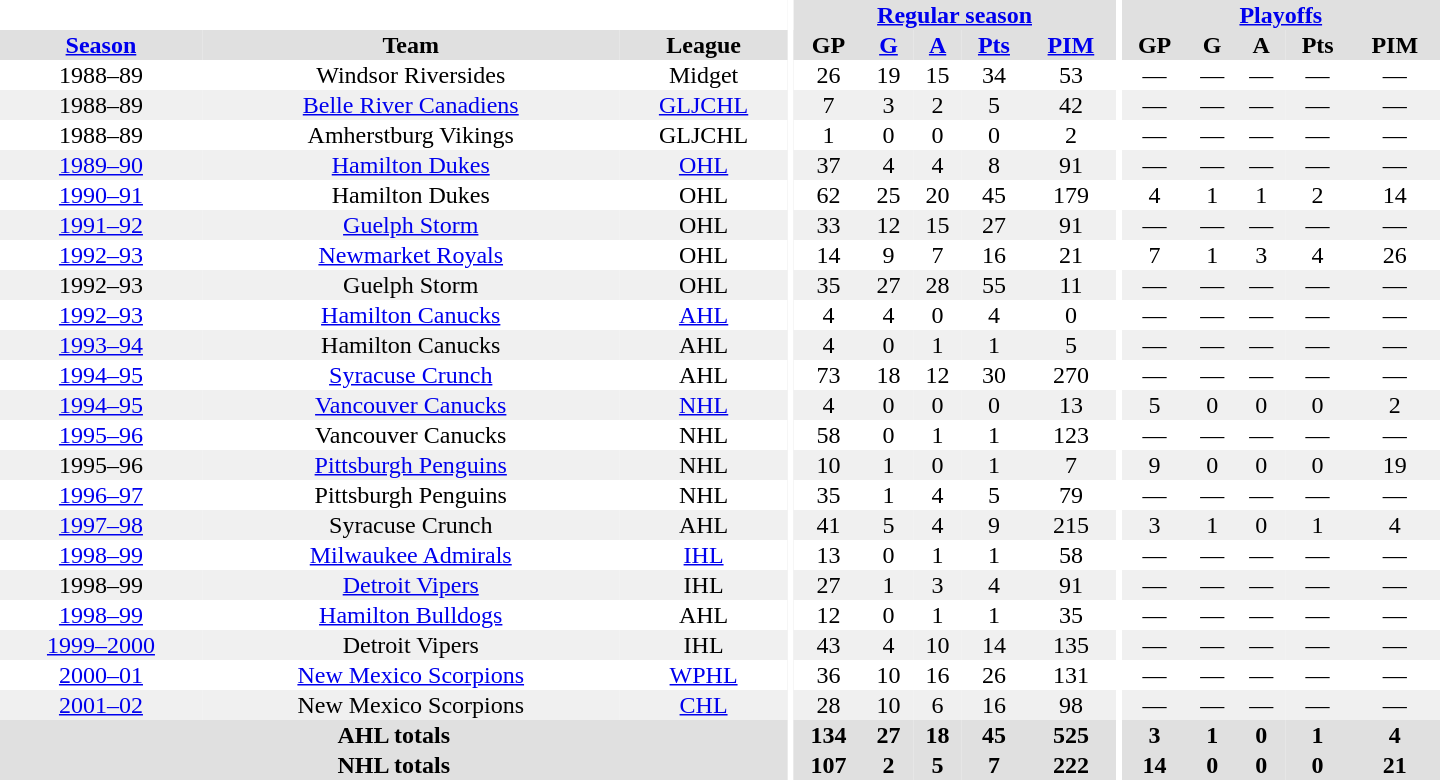<table border="0" cellpadding="1" cellspacing="0" style="text-align:center; width:60em">
<tr bgcolor="#e0e0e0">
<th colspan="3" bgcolor="#ffffff"></th>
<th rowspan="100" bgcolor="#ffffff"></th>
<th colspan="5"><a href='#'>Regular season</a></th>
<th rowspan="100" bgcolor="#ffffff"></th>
<th colspan="5"><a href='#'>Playoffs</a></th>
</tr>
<tr bgcolor="#e0e0e0">
<th><a href='#'>Season</a></th>
<th>Team</th>
<th>League</th>
<th>GP</th>
<th><a href='#'>G</a></th>
<th><a href='#'>A</a></th>
<th><a href='#'>Pts</a></th>
<th><a href='#'>PIM</a></th>
<th>GP</th>
<th>G</th>
<th>A</th>
<th>Pts</th>
<th>PIM</th>
</tr>
<tr>
<td>1988–89</td>
<td>Windsor Riversides</td>
<td>Midget</td>
<td>26</td>
<td>19</td>
<td>15</td>
<td>34</td>
<td>53</td>
<td>—</td>
<td>—</td>
<td>—</td>
<td>—</td>
<td>—</td>
</tr>
<tr bgcolor="#f0f0f0">
<td>1988–89</td>
<td><a href='#'>Belle River Canadiens</a></td>
<td><a href='#'>GLJCHL</a></td>
<td>7</td>
<td>3</td>
<td>2</td>
<td>5</td>
<td>42</td>
<td>—</td>
<td>—</td>
<td>—</td>
<td>—</td>
<td>—</td>
</tr>
<tr>
<td>1988–89</td>
<td>Amherstburg Vikings</td>
<td>GLJCHL</td>
<td>1</td>
<td>0</td>
<td>0</td>
<td>0</td>
<td>2</td>
<td>—</td>
<td>—</td>
<td>—</td>
<td>—</td>
<td>—</td>
</tr>
<tr bgcolor="#f0f0f0">
<td><a href='#'>1989–90</a></td>
<td><a href='#'>Hamilton Dukes</a></td>
<td><a href='#'>OHL</a></td>
<td>37</td>
<td>4</td>
<td>4</td>
<td>8</td>
<td>91</td>
<td>—</td>
<td>—</td>
<td>—</td>
<td>—</td>
<td>—</td>
</tr>
<tr>
<td><a href='#'>1990–91</a></td>
<td>Hamilton Dukes</td>
<td>OHL</td>
<td>62</td>
<td>25</td>
<td>20</td>
<td>45</td>
<td>179</td>
<td>4</td>
<td>1</td>
<td>1</td>
<td>2</td>
<td>14</td>
</tr>
<tr bgcolor="#f0f0f0">
<td><a href='#'>1991–92</a></td>
<td><a href='#'>Guelph Storm</a></td>
<td>OHL</td>
<td>33</td>
<td>12</td>
<td>15</td>
<td>27</td>
<td>91</td>
<td>—</td>
<td>—</td>
<td>—</td>
<td>—</td>
<td>—</td>
</tr>
<tr>
<td><a href='#'>1992–93</a></td>
<td><a href='#'>Newmarket Royals</a></td>
<td>OHL</td>
<td>14</td>
<td>9</td>
<td>7</td>
<td>16</td>
<td>21</td>
<td>7</td>
<td>1</td>
<td>3</td>
<td>4</td>
<td>26</td>
</tr>
<tr bgcolor="#f0f0f0">
<td>1992–93</td>
<td>Guelph Storm</td>
<td>OHL</td>
<td>35</td>
<td>27</td>
<td>28</td>
<td>55</td>
<td>11</td>
<td>—</td>
<td>—</td>
<td>—</td>
<td>—</td>
<td>—</td>
</tr>
<tr>
<td><a href='#'>1992–93</a></td>
<td><a href='#'>Hamilton Canucks</a></td>
<td><a href='#'>AHL</a></td>
<td>4</td>
<td>4</td>
<td>0</td>
<td>4</td>
<td>0</td>
<td>—</td>
<td>—</td>
<td>—</td>
<td>—</td>
<td>—</td>
</tr>
<tr bgcolor="#f0f0f0">
<td><a href='#'>1993–94</a></td>
<td>Hamilton Canucks</td>
<td>AHL</td>
<td>4</td>
<td>0</td>
<td>1</td>
<td>1</td>
<td>5</td>
<td>—</td>
<td>—</td>
<td>—</td>
<td>—</td>
<td>—</td>
</tr>
<tr>
<td><a href='#'>1994–95</a></td>
<td><a href='#'>Syracuse Crunch</a></td>
<td>AHL</td>
<td>73</td>
<td>18</td>
<td>12</td>
<td>30</td>
<td>270</td>
<td>—</td>
<td>—</td>
<td>—</td>
<td>—</td>
<td>—</td>
</tr>
<tr bgcolor="#f0f0f0">
<td><a href='#'>1994–95</a></td>
<td><a href='#'>Vancouver Canucks</a></td>
<td><a href='#'>NHL</a></td>
<td>4</td>
<td>0</td>
<td>0</td>
<td>0</td>
<td>13</td>
<td>5</td>
<td>0</td>
<td>0</td>
<td>0</td>
<td>2</td>
</tr>
<tr>
<td><a href='#'>1995–96</a></td>
<td>Vancouver Canucks</td>
<td>NHL</td>
<td>58</td>
<td>0</td>
<td>1</td>
<td>1</td>
<td>123</td>
<td>—</td>
<td>—</td>
<td>—</td>
<td>—</td>
<td>—</td>
</tr>
<tr bgcolor="#f0f0f0">
<td>1995–96</td>
<td><a href='#'>Pittsburgh Penguins</a></td>
<td>NHL</td>
<td>10</td>
<td>1</td>
<td>0</td>
<td>1</td>
<td>7</td>
<td>9</td>
<td>0</td>
<td>0</td>
<td>0</td>
<td>19</td>
</tr>
<tr>
<td><a href='#'>1996–97</a></td>
<td>Pittsburgh Penguins</td>
<td>NHL</td>
<td>35</td>
<td>1</td>
<td>4</td>
<td>5</td>
<td>79</td>
<td>—</td>
<td>—</td>
<td>—</td>
<td>—</td>
<td>—</td>
</tr>
<tr bgcolor="#f0f0f0">
<td><a href='#'>1997–98</a></td>
<td>Syracuse Crunch</td>
<td>AHL</td>
<td>41</td>
<td>5</td>
<td>4</td>
<td>9</td>
<td>215</td>
<td>3</td>
<td>1</td>
<td>0</td>
<td>1</td>
<td>4</td>
</tr>
<tr>
<td><a href='#'>1998–99</a></td>
<td><a href='#'>Milwaukee Admirals</a></td>
<td><a href='#'>IHL</a></td>
<td>13</td>
<td>0</td>
<td>1</td>
<td>1</td>
<td>58</td>
<td>—</td>
<td>—</td>
<td>—</td>
<td>—</td>
<td>—</td>
</tr>
<tr bgcolor="#f0f0f0">
<td>1998–99</td>
<td><a href='#'>Detroit Vipers</a></td>
<td>IHL</td>
<td>27</td>
<td>1</td>
<td>3</td>
<td>4</td>
<td>91</td>
<td>—</td>
<td>—</td>
<td>—</td>
<td>—</td>
<td>—</td>
</tr>
<tr>
<td><a href='#'>1998–99</a></td>
<td><a href='#'>Hamilton Bulldogs</a></td>
<td>AHL</td>
<td>12</td>
<td>0</td>
<td>1</td>
<td>1</td>
<td>35</td>
<td>—</td>
<td>—</td>
<td>—</td>
<td>—</td>
<td>—</td>
</tr>
<tr bgcolor="#f0f0f0">
<td><a href='#'>1999–2000</a></td>
<td>Detroit Vipers</td>
<td>IHL</td>
<td>43</td>
<td>4</td>
<td>10</td>
<td>14</td>
<td>135</td>
<td>—</td>
<td>—</td>
<td>—</td>
<td>—</td>
<td>—</td>
</tr>
<tr>
<td><a href='#'>2000–01</a></td>
<td><a href='#'>New Mexico Scorpions</a></td>
<td><a href='#'>WPHL</a></td>
<td>36</td>
<td>10</td>
<td>16</td>
<td>26</td>
<td>131</td>
<td>—</td>
<td>—</td>
<td>—</td>
<td>—</td>
<td>—</td>
</tr>
<tr bgcolor="#f0f0f0">
<td><a href='#'>2001–02</a></td>
<td>New Mexico Scorpions</td>
<td><a href='#'>CHL</a></td>
<td>28</td>
<td>10</td>
<td>6</td>
<td>16</td>
<td>98</td>
<td>—</td>
<td>—</td>
<td>—</td>
<td>—</td>
<td>—</td>
</tr>
<tr bgcolor="#e0e0e0">
<th colspan="3">AHL totals</th>
<th>134</th>
<th>27</th>
<th>18</th>
<th>45</th>
<th>525</th>
<th>3</th>
<th>1</th>
<th>0</th>
<th>1</th>
<th>4</th>
</tr>
<tr bgcolor="#e0e0e0">
<th colspan="3">NHL totals</th>
<th>107</th>
<th>2</th>
<th>5</th>
<th>7</th>
<th>222</th>
<th>14</th>
<th>0</th>
<th>0</th>
<th>0</th>
<th>21</th>
</tr>
</table>
